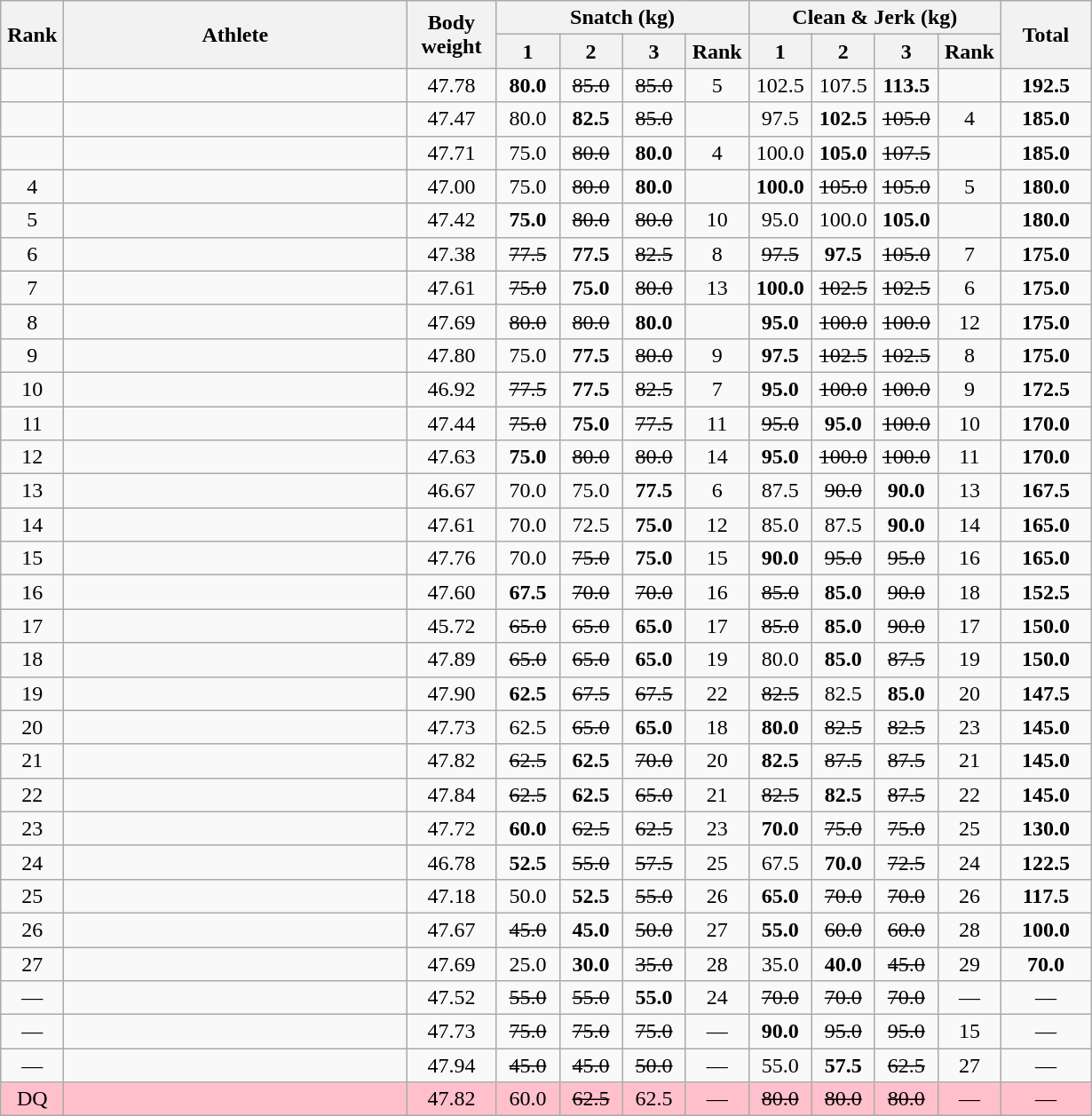<table class = "wikitable" style="text-align:center;">
<tr>
<th rowspan=2 width=40>Rank</th>
<th rowspan=2 width=250>Athlete</th>
<th rowspan=2 width=60>Body weight</th>
<th colspan=4>Snatch (kg)</th>
<th colspan=4>Clean & Jerk (kg)</th>
<th rowspan=2 width=60>Total</th>
</tr>
<tr>
<th width=40>1</th>
<th width=40>2</th>
<th width=40>3</th>
<th width=40>Rank</th>
<th width=40>1</th>
<th width=40>2</th>
<th width=40>3</th>
<th width=40>Rank</th>
</tr>
<tr>
<td></td>
<td align=left></td>
<td>47.78</td>
<td><strong>80.0</strong></td>
<td><s>85.0</s></td>
<td><s>85.0 </s></td>
<td>5</td>
<td>102.5</td>
<td>107.5</td>
<td><strong>113.5</strong></td>
<td></td>
<td><strong>192.5</strong></td>
</tr>
<tr>
<td></td>
<td align=left></td>
<td>47.47</td>
<td>80.0</td>
<td><strong>82.5</strong></td>
<td><s>85.0 </s></td>
<td></td>
<td>97.5</td>
<td><strong>102.5</strong></td>
<td><s>105.0 </s></td>
<td>4</td>
<td><strong>185.0</strong></td>
</tr>
<tr>
<td></td>
<td align=left></td>
<td>47.71</td>
<td>75.0</td>
<td><s>80.0 </s></td>
<td><strong>80.0</strong></td>
<td>4</td>
<td>100.0</td>
<td><strong>105.0</strong></td>
<td><s>107.5 </s></td>
<td></td>
<td><strong>185.0</strong></td>
</tr>
<tr>
<td>4</td>
<td align=left></td>
<td>47.00</td>
<td>75.0</td>
<td><s>80.0 </s></td>
<td><strong>80.0</strong></td>
<td></td>
<td><strong>100.0</strong></td>
<td><s>105.0</s></td>
<td><s>105.0 </s></td>
<td>5</td>
<td><strong>180.0</strong></td>
</tr>
<tr>
<td>5</td>
<td align=left></td>
<td>47.42</td>
<td><strong>75.0</strong></td>
<td><s>80.0</s></td>
<td><s>80.0 </s></td>
<td>10</td>
<td>95.0</td>
<td>100.0</td>
<td><strong>105.0</strong></td>
<td></td>
<td><strong>180.0</strong></td>
</tr>
<tr>
<td>6</td>
<td align=left></td>
<td>47.38</td>
<td><s>77.5 </s></td>
<td><strong>77.5</strong></td>
<td><s>82.5 </s></td>
<td>8</td>
<td><s>97.5 </s></td>
<td><strong>97.5</strong></td>
<td><s>105.0 </s></td>
<td>7</td>
<td><strong>175.0</strong></td>
</tr>
<tr>
<td>7</td>
<td align=left></td>
<td>47.61</td>
<td><s>75.0 </s></td>
<td><strong>75.0</strong></td>
<td><s>80.0 </s></td>
<td>13</td>
<td><strong>100.0</strong></td>
<td><s>102.5</s></td>
<td><s>102.5 </s></td>
<td>6</td>
<td><strong>175.0</strong></td>
</tr>
<tr>
<td>8</td>
<td align=left></td>
<td>47.69</td>
<td><s>80.0</s></td>
<td><s>80.0 </s></td>
<td><strong>80.0</strong></td>
<td></td>
<td><strong>95.0</strong></td>
<td><s>100.0</s></td>
<td><s>100.0 </s></td>
<td>12</td>
<td><strong>175.0</strong></td>
</tr>
<tr>
<td>9</td>
<td align=left></td>
<td>47.80</td>
<td>75.0</td>
<td><strong>77.5</strong></td>
<td><s>80.0 </s></td>
<td>9</td>
<td><strong>97.5</strong></td>
<td><s>102.5</s></td>
<td><s>102.5 </s></td>
<td>8</td>
<td><strong>175.0</strong></td>
</tr>
<tr>
<td>10</td>
<td align=left></td>
<td>46.92</td>
<td><s>77.5 </s></td>
<td><strong>77.5</strong></td>
<td><s>82.5 </s></td>
<td>7</td>
<td><strong>95.0</strong></td>
<td><s>100.0</s></td>
<td><s>100.0 </s></td>
<td>9</td>
<td><strong>172.5</strong></td>
</tr>
<tr>
<td>11</td>
<td align=left></td>
<td>47.44</td>
<td><s>75.0 </s></td>
<td><strong>75.0</strong></td>
<td><s>77.5 </s></td>
<td>11</td>
<td><s>95.0 </s></td>
<td><strong>95.0</strong></td>
<td><s>100.0 </s></td>
<td>10</td>
<td><strong>170.0</strong></td>
</tr>
<tr>
<td>12</td>
<td align=left></td>
<td>47.63</td>
<td><strong>75.0</strong></td>
<td><s>80.0 </s></td>
<td><s>80.0 </s></td>
<td>14</td>
<td><strong>95.0</strong></td>
<td><s>100.0 </s></td>
<td><s>100.0 </s></td>
<td>11</td>
<td><strong>170.0</strong></td>
</tr>
<tr>
<td>13</td>
<td align=left></td>
<td>46.67</td>
<td>70.0</td>
<td>75.0</td>
<td><strong>77.5</strong></td>
<td>6</td>
<td>87.5</td>
<td><s>90.0 </s></td>
<td><strong>90.0</strong></td>
<td>13</td>
<td><strong>167.5</strong></td>
</tr>
<tr>
<td>14</td>
<td align=left></td>
<td>47.61</td>
<td>70.0</td>
<td>72.5</td>
<td><strong>75.0</strong></td>
<td>12</td>
<td>85.0</td>
<td>87.5</td>
<td><strong>90.0</strong></td>
<td>14</td>
<td><strong>165.0</strong></td>
</tr>
<tr>
<td>15</td>
<td align=left></td>
<td>47.76</td>
<td>70.0</td>
<td><s>75.0 </s></td>
<td><strong>75.0</strong></td>
<td>15</td>
<td><strong>90.0</strong></td>
<td><s>95.0 </s></td>
<td><s>95.0 </s></td>
<td>16</td>
<td><strong>165.0</strong></td>
</tr>
<tr>
<td>16</td>
<td align=left></td>
<td>47.60</td>
<td><strong>67.5</strong></td>
<td><s>70.0 </s></td>
<td><s>70.0 </s></td>
<td>16</td>
<td><s>85.0 </s></td>
<td><strong>85.0</strong></td>
<td><s>90.0 </s></td>
<td>18</td>
<td><strong>152.5</strong></td>
</tr>
<tr>
<td>17</td>
<td align=left></td>
<td>45.72</td>
<td><s>65.0 </s></td>
<td><s>65.0 </s></td>
<td><strong>65.0</strong></td>
<td>17</td>
<td><s>85.0 </s></td>
<td><strong>85.0</strong></td>
<td><s>90.0 </s></td>
<td>17</td>
<td><strong>150.0</strong></td>
</tr>
<tr>
<td>18</td>
<td align=left></td>
<td>47.89</td>
<td><s>65.0 </s></td>
<td><s>65.0 </s></td>
<td><strong>65.0</strong></td>
<td>19</td>
<td>80.0</td>
<td><strong>85.0</strong></td>
<td><s>87.5 </s></td>
<td>19</td>
<td><strong>150.0</strong></td>
</tr>
<tr>
<td>19</td>
<td align=left></td>
<td>47.90</td>
<td><strong>62.5</strong></td>
<td><s>67.5 </s></td>
<td><s>67.5 </s></td>
<td>22</td>
<td><s>82.5 </s></td>
<td>82.5</td>
<td><strong>85.0</strong></td>
<td>20</td>
<td><strong>147.5</strong></td>
</tr>
<tr>
<td>20</td>
<td align=left></td>
<td>47.73</td>
<td>62.5</td>
<td><s>65.0 </s></td>
<td><strong>65.0</strong></td>
<td>18</td>
<td><strong>80.0</strong></td>
<td><s>82.5 </s></td>
<td><s>82.5 </s></td>
<td>23</td>
<td><strong>145.0</strong></td>
</tr>
<tr>
<td>21</td>
<td align=left></td>
<td>47.82</td>
<td><s>62.5 </s></td>
<td><strong>62.5</strong></td>
<td><s>70.0 </s></td>
<td>20</td>
<td><strong>82.5</strong></td>
<td><s>87.5 </s></td>
<td><s>87.5 </s></td>
<td>21</td>
<td><strong>145.0</strong></td>
</tr>
<tr>
<td>22</td>
<td align=left></td>
<td>47.84</td>
<td><s>62.5 </s></td>
<td><strong>62.5</strong></td>
<td><s>65.0 </s></td>
<td>21</td>
<td><s>82.5 </s></td>
<td><strong>82.5</strong></td>
<td><s>87.5 </s></td>
<td>22</td>
<td><strong>145.0</strong></td>
</tr>
<tr>
<td>23</td>
<td align=left></td>
<td>47.72</td>
<td><strong>60.0</strong></td>
<td><s>62.5 </s></td>
<td><s>62.5 </s></td>
<td>23</td>
<td><strong>70.0</strong></td>
<td><s>75.0 </s></td>
<td><s>75.0 </s></td>
<td>25</td>
<td><strong>130.0</strong></td>
</tr>
<tr>
<td>24</td>
<td align=left></td>
<td>46.78</td>
<td><strong>52.5</strong></td>
<td><s>55.0 </s></td>
<td><s>57.5 </s></td>
<td>25</td>
<td>67.5</td>
<td><strong>70.0</strong></td>
<td><s>72.5 </s></td>
<td>24</td>
<td><strong>122.5</strong></td>
</tr>
<tr>
<td>25</td>
<td align=left></td>
<td>47.18</td>
<td>50.0</td>
<td><strong>52.5</strong></td>
<td><s>55.0 </s></td>
<td>26</td>
<td><strong>65.0</strong></td>
<td><s>70.0 </s></td>
<td><s>70.0 </s></td>
<td>26</td>
<td><strong>117.5</strong></td>
</tr>
<tr>
<td>26</td>
<td align=left></td>
<td>47.67</td>
<td><s>45.0 </s></td>
<td><strong>45.0</strong></td>
<td><s>50.0 </s></td>
<td>27</td>
<td><strong>55.0</strong></td>
<td><s>60.0 </s></td>
<td><s>60.0 </s></td>
<td>28</td>
<td><strong>100.0</strong></td>
</tr>
<tr>
<td>27</td>
<td align=left></td>
<td>47.69</td>
<td>25.0</td>
<td><strong>30.0</strong></td>
<td><s>35.0 </s></td>
<td>28</td>
<td>35.0</td>
<td><strong>40.0</strong></td>
<td><s>45.0 </s></td>
<td>29</td>
<td><strong>70.0</strong></td>
</tr>
<tr>
<td>—</td>
<td align=left></td>
<td>47.52</td>
<td><s>55.0</s></td>
<td><s>55.0</s></td>
<td><strong>55.0</strong></td>
<td>24</td>
<td><s>70.0 </s></td>
<td><s>70.0</s></td>
<td><s>70.0 </s></td>
<td>—</td>
<td>—</td>
</tr>
<tr>
<td>—</td>
<td align=left></td>
<td>47.73</td>
<td><s>75.0 </s></td>
<td><s>75.0</s></td>
<td><s>75.0 </s></td>
<td>—</td>
<td><strong>90.0</strong></td>
<td><s>95.0</s></td>
<td><s>95.0 </s></td>
<td>15</td>
<td>—</td>
</tr>
<tr>
<td>—</td>
<td align=left></td>
<td>47.94</td>
<td><s>45.0 </s></td>
<td><s>45.0</s></td>
<td><s>50.0 </s></td>
<td>—</td>
<td>55.0</td>
<td><strong>57.5</strong></td>
<td><s>62.5 </s></td>
<td>27</td>
<td>—</td>
</tr>
<tr bgcolor=pink>
<td>DQ</td>
<td align=left></td>
<td>47.82</td>
<td>60.0</td>
<td><s>62.5</s></td>
<td>62.5</td>
<td>—</td>
<td><s>80.0 </s></td>
<td><s>80.0</s></td>
<td><s>80.0 </s></td>
<td>—</td>
<td>—</td>
</tr>
</table>
